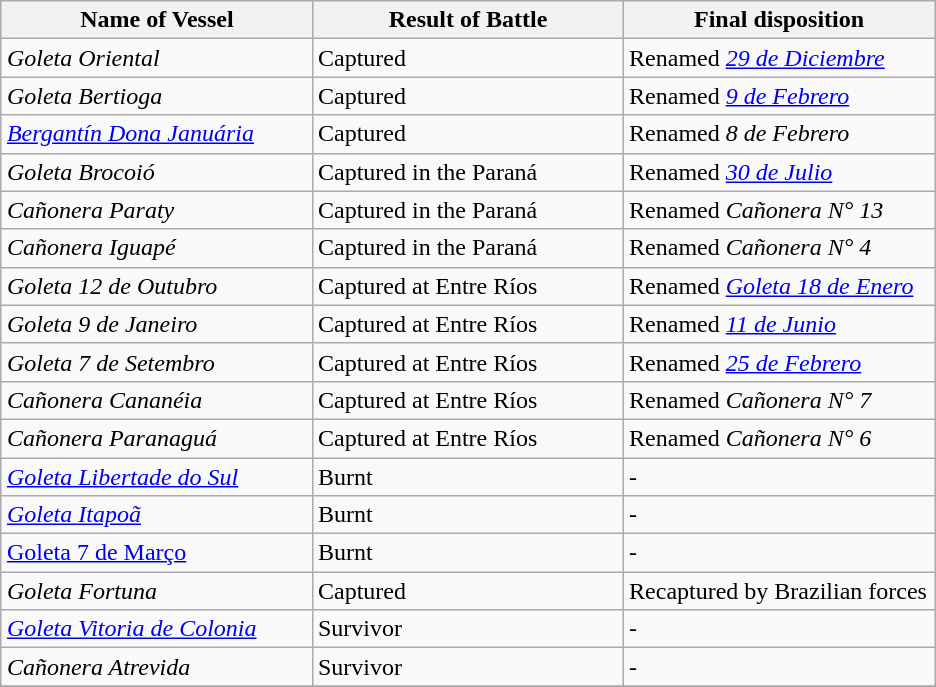<table class="wikitable" style="margin:1em auto;">
<tr>
<th width="200">Name of Vessel</th>
<th width="200">Result of Battle</th>
<th width="200">Final disposition</th>
</tr>
<tr>
<td width="200"><em>Goleta Oriental</em></td>
<td width="200">Captured</td>
<td width="200">Renamed <em><a href='#'>29 de Diciembre</a></em></td>
</tr>
<tr>
<td width="200"><em>Goleta Bertioga</em></td>
<td width="200">Captured</td>
<td width="200">Renamed <em><a href='#'>9 de Febrero</a></em></td>
</tr>
<tr>
<td width="200"><em><a href='#'>Bergantín Dona Januária</a></em></td>
<td width="200">Captured</td>
<td width="200">Renamed <em>8 de Febrero</em></td>
</tr>
<tr>
<td width="200"><em>Goleta Brocoió</em></td>
<td width="200">Captured in the Paraná</td>
<td width="200">Renamed <em><a href='#'>30 de Julio</a></em></td>
</tr>
<tr>
<td width="200"><em>Cañonera Paraty</em></td>
<td width="200">Captured in the Paraná</td>
<td width="200">Renamed <em>Cañonera N° 13</em></td>
</tr>
<tr>
<td width="200"><em>Cañonera Iguapé</em></td>
<td width="200">Captured in the Paraná</td>
<td width="200">Renamed <em>Cañonera N° 4</em></td>
</tr>
<tr>
<td width="200"><em>Goleta 12 de Outubro</em></td>
<td width="200">Captured at Entre Ríos</td>
<td width="200">Renamed <em><a href='#'>Goleta 18 de Enero</a></em></td>
</tr>
<tr>
<td width="200"><em>Goleta 9 de Janeiro</em></td>
<td width="200">Captured at Entre Ríos</td>
<td width="200">Renamed <em><a href='#'>11 de Junio</a></em></td>
</tr>
<tr>
<td width="200"><em>Goleta 7 de Setembro</em></td>
<td width="200">Captured at Entre Ríos</td>
<td width="200">Renamed <em><a href='#'>25 de Febrero</a></em></td>
</tr>
<tr>
<td width="200"><em>Cañonera Cananéia</em></td>
<td width="200">Captured at Entre Ríos</td>
<td width="200">Renamed <em>Cañonera N° 7</em></td>
</tr>
<tr>
<td width="200"><em>Cañonera Paranaguá</em></td>
<td width="200">Captured at Entre Ríos</td>
<td width="200">Renamed <em>Cañonera N° 6</em></td>
</tr>
<tr>
<td width="200"><em><a href='#'>Goleta Libertade do Sul</a></em></td>
<td width="200">Burnt</td>
<td width="200">-</td>
</tr>
<tr>
<td width="200"><em><a href='#'>Goleta Itapoã</a></em></td>
<td width="200">Burnt</td>
<td width="200">-</td>
</tr>
<tr>
<td width="200"><a href='#'>Goleta 7 de Março</a></td>
<td width="200">Burnt</td>
<td width="200">-</td>
</tr>
<tr>
<td width="200"><em>Goleta Fortuna</em></td>
<td width="200">Captured</td>
<td width="200">Recaptured by Brazilian forces</td>
</tr>
<tr>
<td width="200"><em><a href='#'>Goleta Vitoria de Colonia</a></em></td>
<td width="200">Survivor</td>
<td width="200">-</td>
</tr>
<tr>
<td width="200"><em>Cañonera Atrevida</em></td>
<td width="200">Survivor</td>
<td width="200">-</td>
</tr>
<tr>
</tr>
<tr>
</tr>
</table>
